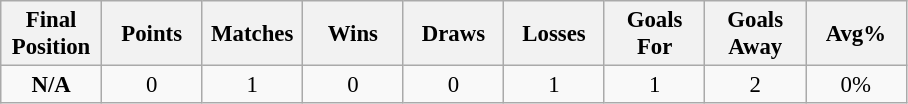<table class="wikitable" style="font-size: 95%; text-align: center;">
<tr>
<th width=60>Final Position</th>
<th width=60>Points</th>
<th width=60>Matches</th>
<th width=60>Wins</th>
<th width=60>Draws</th>
<th width=60>Losses</th>
<th width=60>Goals For</th>
<th width=60>Goals Away</th>
<th width=60>Avg%</th>
</tr>
<tr>
<td><strong>N/A</strong></td>
<td>0</td>
<td>1</td>
<td>0</td>
<td>0</td>
<td>1</td>
<td>1</td>
<td>2</td>
<td>0%</td>
</tr>
</table>
